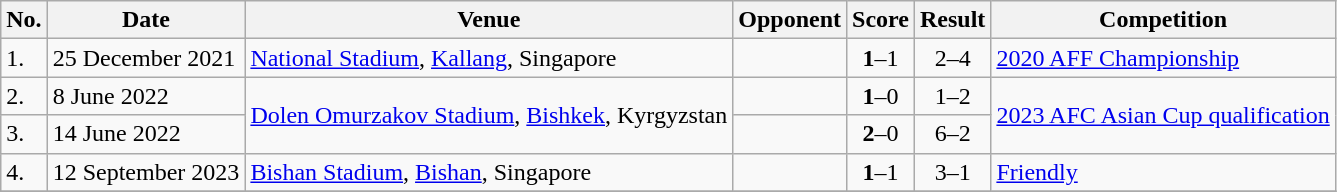<table class="wikitable" style="font-size:100%;">
<tr>
<th>No.</th>
<th>Date</th>
<th>Venue</th>
<th>Opponent</th>
<th>Score</th>
<th>Result</th>
<th>Competition</th>
</tr>
<tr>
<td>1.</td>
<td>25 December 2021</td>
<td><a href='#'>National Stadium</a>, <a href='#'>Kallang</a>, Singapore</td>
<td></td>
<td align=center><strong>1</strong>–1</td>
<td align=center>2–4</td>
<td><a href='#'>2020 AFF Championship</a></td>
</tr>
<tr>
<td>2.</td>
<td>8 June 2022</td>
<td rowspan=2><a href='#'>Dolen Omurzakov Stadium</a>, <a href='#'>Bishkek</a>, Kyrgyzstan</td>
<td></td>
<td align=center><strong>1</strong>–0</td>
<td align=center>1–2</td>
<td rowspan=2><a href='#'>2023 AFC Asian Cup qualification</a></td>
</tr>
<tr>
<td>3.</td>
<td>14 June 2022</td>
<td></td>
<td align=center><strong>2</strong>–0</td>
<td align=center>6–2</td>
</tr>
<tr>
<td>4.</td>
<td>12 September 2023</td>
<td><a href='#'>Bishan Stadium</a>, <a href='#'>Bishan</a>, Singapore</td>
<td></td>
<td align=center><strong>1</strong>–1</td>
<td align=center>3–1</td>
<td><a href='#'>Friendly</a></td>
</tr>
<tr>
</tr>
</table>
